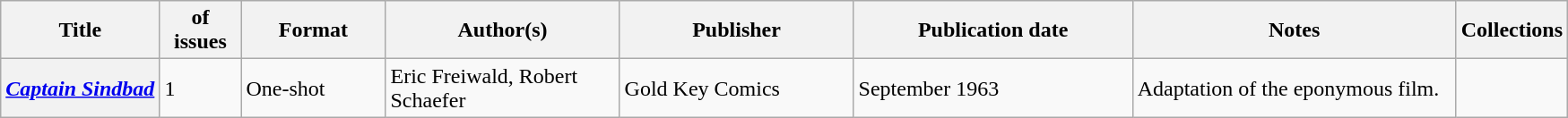<table class="wikitable">
<tr>
<th>Title</th>
<th style="width:40pt"> of issues</th>
<th style="width:75pt">Format</th>
<th style="width:125pt">Author(s)</th>
<th style="width:125pt">Publisher</th>
<th style="width:150pt">Publication date</th>
<th style="width:175pt">Notes</th>
<th>Collections</th>
</tr>
<tr>
<th><em><a href='#'>Captain Sindbad</a></em></th>
<td>1</td>
<td>One-shot</td>
<td>Eric Freiwald, Robert Schaefer</td>
<td>Gold Key Comics</td>
<td>September 1963</td>
<td>Adaptation of the eponymous film.</td>
<td></td>
</tr>
</table>
